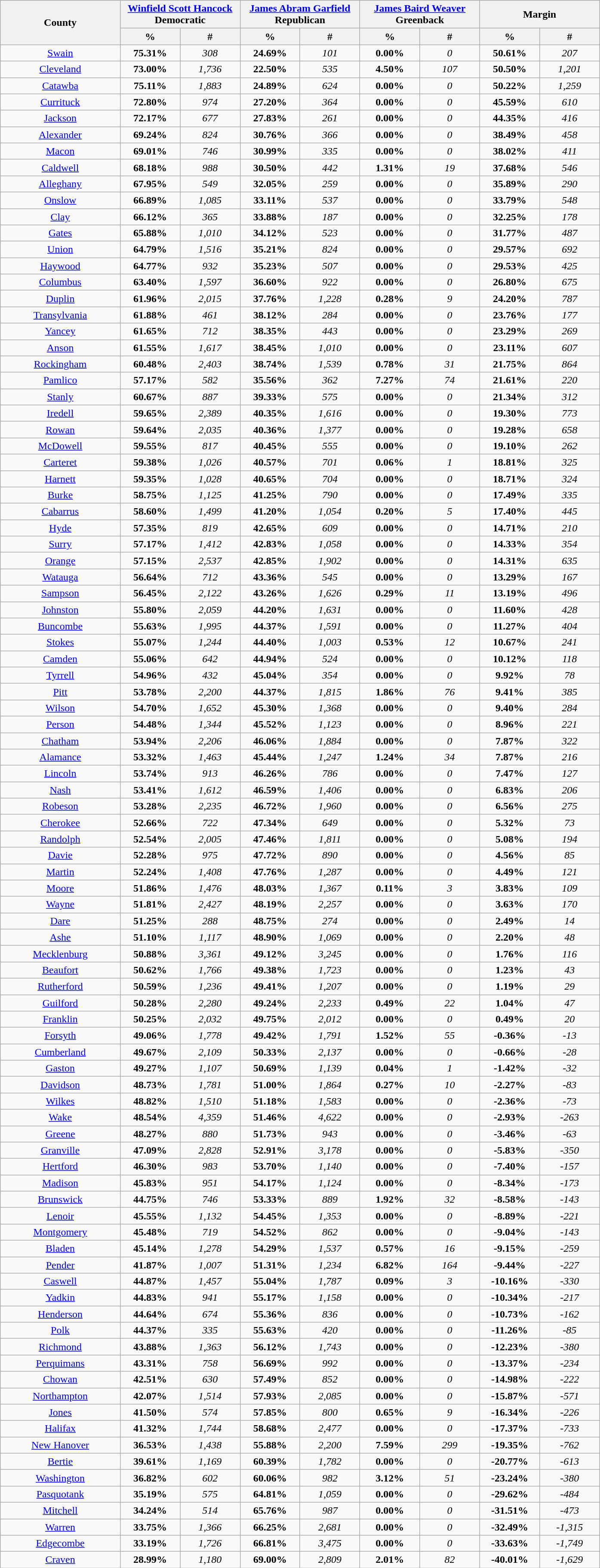<table class="wikitable sortable mw-collapsible mw-collapsed" style="text-align:center">
<tr>
<th rowspan="2" style="text-align:center;">County</th>
<th colspan="2" style="text-align:center;"><a href='#'>Winfield Scott Hancock</a><br>Democratic</th>
<th colspan="2" style="text-align:center;"><a href='#'>James Abram Garfield</a><br>Republican</th>
<th colspan="2" style="text-align:center;"><a href='#'>James Baird Weaver</a><br>Greenback</th>
<th colspan="2" style="text-align:center;">Margin</th>
</tr>
<tr>
<th style="width:10%;" data-sort-type="number">%</th>
<th style="width:10%;" data-sort-type="number">#</th>
<th style="width:10%;" data-sort-type="number">%</th>
<th style="width:10%;" data-sort-type="number">#</th>
<th style="width:10%;" data-sort-type="number">%</th>
<th style="width:10%;" data-sort-type="number">#</th>
<th style="width:10%;" data-sort-type="number">%</th>
<th style="width:10%;" data-sort-type="number">#</th>
</tr>
<tr>
<td><a href='#'>Swain</a></td>
<td><strong>75.31%</strong></td>
<td><em>308</em></td>
<td><strong>24.69%</strong></td>
<td><em>101</em></td>
<td><strong>0.00%</strong></td>
<td><em>0</em></td>
<td><strong>50.61%</strong></td>
<td><em>207</em></td>
</tr>
<tr>
<td><a href='#'>Cleveland</a></td>
<td><strong>73.00%</strong></td>
<td><em>1,736</em></td>
<td><strong>22.50%</strong></td>
<td><em>535</em></td>
<td><strong>4.50%</strong></td>
<td><em>107</em></td>
<td><strong>50.50%</strong></td>
<td><em>1,201</em></td>
</tr>
<tr>
<td><a href='#'>Catawba</a></td>
<td><strong>75.11%</strong></td>
<td><em>1,883</em></td>
<td><strong>24.89%</strong></td>
<td><em>624</em></td>
<td><strong>0.00%</strong></td>
<td><em>0</em></td>
<td><strong>50.22%</strong></td>
<td><em>1,259</em></td>
</tr>
<tr>
<td><a href='#'>Currituck</a></td>
<td><strong>72.80%</strong></td>
<td><em>974</em></td>
<td><strong>27.20%</strong></td>
<td><em>364</em></td>
<td><strong>0.00%</strong></td>
<td><em>0</em></td>
<td><strong>45.59%</strong></td>
<td><em>610</em></td>
</tr>
<tr>
<td><a href='#'>Jackson</a></td>
<td><strong>72.17%</strong></td>
<td><em>677</em></td>
<td><strong>27.83%</strong></td>
<td><em>261</em></td>
<td><strong>0.00%</strong></td>
<td><em>0</em></td>
<td><strong>44.35%</strong></td>
<td><em>416</em></td>
</tr>
<tr>
<td><a href='#'>Alexander</a></td>
<td><strong>69.24%</strong></td>
<td><em>824</em></td>
<td><strong>30.76%</strong></td>
<td><em>366</em></td>
<td><strong>0.00%</strong></td>
<td><em>0</em></td>
<td><strong>38.49%</strong></td>
<td><em>458</em></td>
</tr>
<tr>
<td><a href='#'>Macon</a></td>
<td><strong>69.01%</strong></td>
<td><em>746</em></td>
<td><strong>30.99%</strong></td>
<td><em>335</em></td>
<td><strong>0.00%</strong></td>
<td><em>0</em></td>
<td><strong>38.02%</strong></td>
<td><em>411</em></td>
</tr>
<tr>
<td><a href='#'>Caldwell</a></td>
<td><strong>68.18%</strong></td>
<td><em>988</em></td>
<td><strong>30.50%</strong></td>
<td><em>442</em></td>
<td><strong>1.31%</strong></td>
<td><em>19</em></td>
<td><strong>37.68%</strong></td>
<td><em>546</em></td>
</tr>
<tr>
<td><a href='#'>Alleghany</a></td>
<td><strong>67.95%</strong></td>
<td><em>549</em></td>
<td><strong>32.05%</strong></td>
<td><em>259</em></td>
<td><strong>0.00%</strong></td>
<td><em>0</em></td>
<td><strong>35.89%</strong></td>
<td><em>290</em></td>
</tr>
<tr>
<td><a href='#'>Onslow</a></td>
<td><strong>66.89%</strong></td>
<td><em>1,085</em></td>
<td><strong>33.11%</strong></td>
<td><em>537</em></td>
<td><strong>0.00%</strong></td>
<td><em>0</em></td>
<td><strong>33.79%</strong></td>
<td><em>548</em></td>
</tr>
<tr>
<td><a href='#'>Clay</a></td>
<td><strong>66.12%</strong></td>
<td><em>365</em></td>
<td><strong>33.88%</strong></td>
<td><em>187</em></td>
<td><strong>0.00%</strong></td>
<td><em>0</em></td>
<td><strong>32.25%</strong></td>
<td><em>178</em></td>
</tr>
<tr>
<td><a href='#'>Gates</a></td>
<td><strong>65.88%</strong></td>
<td><em>1,010</em></td>
<td><strong>34.12%</strong></td>
<td><em>523</em></td>
<td><strong>0.00%</strong></td>
<td><em>0</em></td>
<td><strong>31.77%</strong></td>
<td><em>487</em></td>
</tr>
<tr>
<td><a href='#'>Union</a></td>
<td><strong>64.79%</strong></td>
<td><em>1,516</em></td>
<td><strong>35.21%</strong></td>
<td><em>824</em></td>
<td><strong>0.00%</strong></td>
<td><em>0</em></td>
<td><strong>29.57%</strong></td>
<td><em>692</em></td>
</tr>
<tr>
<td><a href='#'>Haywood</a></td>
<td><strong>64.77%</strong></td>
<td><em>932</em></td>
<td><strong>35.23%</strong></td>
<td><em>507</em></td>
<td><strong>0.00%</strong></td>
<td><em>0</em></td>
<td><strong>29.53%</strong></td>
<td><em>425</em></td>
</tr>
<tr>
<td><a href='#'>Columbus</a></td>
<td><strong>63.40%</strong></td>
<td><em>1,597</em></td>
<td><strong>36.60%</strong></td>
<td><em>922</em></td>
<td><strong>0.00%</strong></td>
<td><em>0</em></td>
<td><strong>26.80%</strong></td>
<td><em>675</em></td>
</tr>
<tr>
<td><a href='#'>Duplin</a></td>
<td><strong>61.96%</strong></td>
<td><em>2,015</em></td>
<td><strong>37.76%</strong></td>
<td><em>1,228</em></td>
<td><strong>0.28%</strong></td>
<td><em>9</em></td>
<td><strong>24.20%</strong></td>
<td><em>787</em></td>
</tr>
<tr>
<td><a href='#'>Transylvania</a></td>
<td><strong>61.88%</strong></td>
<td><em>461</em></td>
<td><strong>38.12%</strong></td>
<td><em>284</em></td>
<td><strong>0.00%</strong></td>
<td><em>0</em></td>
<td><strong>23.76%</strong></td>
<td><em>177</em></td>
</tr>
<tr>
<td><a href='#'>Yancey</a></td>
<td><strong>61.65%</strong></td>
<td><em>712</em></td>
<td><strong>38.35%</strong></td>
<td><em>443</em></td>
<td><strong>0.00%</strong></td>
<td><em>0</em></td>
<td><strong>23.29%</strong></td>
<td><em>269</em></td>
</tr>
<tr>
<td><a href='#'>Anson</a></td>
<td><strong>61.55%</strong></td>
<td><em>1,617</em></td>
<td><strong>38.45%</strong></td>
<td><em>1,010</em></td>
<td><strong>0.00%</strong></td>
<td><em>0</em></td>
<td><strong>23.11%</strong></td>
<td><em>607</em></td>
</tr>
<tr>
<td><a href='#'>Rockingham</a></td>
<td><strong>60.48%</strong></td>
<td><em>2,403</em></td>
<td><strong>38.74%</strong></td>
<td><em>1,539</em></td>
<td><strong>0.78%</strong></td>
<td><em>31</em></td>
<td><strong>21.75%</strong></td>
<td><em>864</em></td>
</tr>
<tr>
<td><a href='#'>Pamlico</a></td>
<td><strong>57.17%</strong></td>
<td><em>582</em></td>
<td><strong>35.56%</strong></td>
<td><em>362</em></td>
<td><strong>7.27%</strong></td>
<td><em>74</em></td>
<td><strong>21.61%</strong></td>
<td><em>220</em></td>
</tr>
<tr>
<td><a href='#'>Stanly</a></td>
<td><strong>60.67%</strong></td>
<td><em>887</em></td>
<td><strong>39.33%</strong></td>
<td><em>575</em></td>
<td><strong>0.00%</strong></td>
<td><em>0</em></td>
<td><strong>21.34%</strong></td>
<td><em>312</em></td>
</tr>
<tr>
<td><a href='#'>Iredell</a></td>
<td><strong>59.65%</strong></td>
<td><em>2,389</em></td>
<td><strong>40.35%</strong></td>
<td><em>1,616</em></td>
<td><strong>0.00%</strong></td>
<td><em>0</em></td>
<td><strong>19.30%</strong></td>
<td><em>773</em></td>
</tr>
<tr>
<td><a href='#'>Rowan</a></td>
<td><strong>59.64%</strong></td>
<td><em>2,035</em></td>
<td><strong>40.36%</strong></td>
<td><em>1,377</em></td>
<td><strong>0.00%</strong></td>
<td><em>0</em></td>
<td><strong>19.28%</strong></td>
<td><em>658</em></td>
</tr>
<tr>
<td><a href='#'>McDowell</a></td>
<td><strong>59.55%</strong></td>
<td><em>817</em></td>
<td><strong>40.45%</strong></td>
<td><em>555</em></td>
<td><strong>0.00%</strong></td>
<td><em>0</em></td>
<td><strong>19.10%</strong></td>
<td><em>262</em></td>
</tr>
<tr>
<td><a href='#'>Carteret</a></td>
<td><strong>59.38%</strong></td>
<td><em>1,026</em></td>
<td><strong>40.57%</strong></td>
<td><em>701</em></td>
<td><strong>0.06%</strong></td>
<td><em>1</em></td>
<td><strong>18.81%</strong></td>
<td><em>325</em></td>
</tr>
<tr>
<td><a href='#'>Harnett</a></td>
<td><strong>59.35%</strong></td>
<td><em>1,028</em></td>
<td><strong>40.65%</strong></td>
<td><em>704</em></td>
<td><strong>0.00%</strong></td>
<td><em>0</em></td>
<td><strong>18.71%</strong></td>
<td><em>324</em></td>
</tr>
<tr>
<td><a href='#'>Burke</a></td>
<td><strong>58.75%</strong></td>
<td><em>1,125</em></td>
<td><strong>41.25%</strong></td>
<td><em>790</em></td>
<td><strong>0.00%</strong></td>
<td><em>0</em></td>
<td><strong>17.49%</strong></td>
<td><em>335</em></td>
</tr>
<tr>
<td><a href='#'>Cabarrus</a></td>
<td><strong>58.60%</strong></td>
<td><em>1,499</em></td>
<td><strong>41.20%</strong></td>
<td><em>1,054</em></td>
<td><strong>0.20%</strong></td>
<td><em>5</em></td>
<td><strong>17.40%</strong></td>
<td><em>445</em></td>
</tr>
<tr>
<td><a href='#'>Hyde</a></td>
<td><strong>57.35%</strong></td>
<td><em>819</em></td>
<td><strong>42.65%</strong></td>
<td><em>609</em></td>
<td><strong>0.00%</strong></td>
<td><em>0</em></td>
<td><strong>14.71%</strong></td>
<td><em>210</em></td>
</tr>
<tr>
<td><a href='#'>Surry</a></td>
<td><strong>57.17%</strong></td>
<td><em>1,412</em></td>
<td><strong>42.83%</strong></td>
<td><em>1,058</em></td>
<td><strong>0.00%</strong></td>
<td><em>0</em></td>
<td><strong>14.33%</strong></td>
<td><em>354</em></td>
</tr>
<tr>
<td><a href='#'>Orange</a></td>
<td><strong>57.15%</strong></td>
<td><em>2,537</em></td>
<td><strong>42.85%</strong></td>
<td><em>1,902</em></td>
<td><strong>0.00%</strong></td>
<td><em>0</em></td>
<td><strong>14.31%</strong></td>
<td><em>635</em></td>
</tr>
<tr>
<td><a href='#'>Watauga</a></td>
<td><strong>56.64%</strong></td>
<td><em>712</em></td>
<td><strong>43.36%</strong></td>
<td><em>545</em></td>
<td><strong>0.00%</strong></td>
<td><em>0</em></td>
<td><strong>13.29%</strong></td>
<td><em>167</em></td>
</tr>
<tr>
<td><a href='#'>Sampson</a></td>
<td><strong>56.45%</strong></td>
<td><em>2,122</em></td>
<td><strong>43.26%</strong></td>
<td><em>1,626</em></td>
<td><strong>0.29%</strong></td>
<td><em>11</em></td>
<td><strong>13.19%</strong></td>
<td><em>496</em></td>
</tr>
<tr>
<td><a href='#'>Johnston</a></td>
<td><strong>55.80%</strong></td>
<td><em>2,059</em></td>
<td><strong>44.20%</strong></td>
<td><em>1,631</em></td>
<td><strong>0.00%</strong></td>
<td><em>0</em></td>
<td><strong>11.60%</strong></td>
<td><em>428</em></td>
</tr>
<tr>
<td><a href='#'>Buncombe</a></td>
<td><strong>55.63%</strong></td>
<td><em>1,995</em></td>
<td><strong>44.37%</strong></td>
<td><em>1,591</em></td>
<td><strong>0.00%</strong></td>
<td><em>0</em></td>
<td><strong>11.27%</strong></td>
<td><em>404</em></td>
</tr>
<tr>
<td><a href='#'>Stokes</a></td>
<td><strong>55.07%</strong></td>
<td><em>1,244</em></td>
<td><strong>44.40%</strong></td>
<td><em>1,003</em></td>
<td><strong>0.53%</strong></td>
<td><em>12</em></td>
<td><strong>10.67%</strong></td>
<td><em>241</em></td>
</tr>
<tr>
<td><a href='#'>Camden</a></td>
<td><strong>55.06%</strong></td>
<td><em>642</em></td>
<td><strong>44.94%</strong></td>
<td><em>524</em></td>
<td><strong>0.00%</strong></td>
<td><em>0</em></td>
<td><strong>10.12%</strong></td>
<td><em>118</em></td>
</tr>
<tr>
<td><a href='#'>Tyrrell</a></td>
<td><strong>54.96%</strong></td>
<td><em>432</em></td>
<td><strong>45.04%</strong></td>
<td><em>354</em></td>
<td><strong>0.00%</strong></td>
<td><em>0</em></td>
<td><strong>9.92%</strong></td>
<td><em>78</em></td>
</tr>
<tr>
<td><a href='#'>Pitt</a></td>
<td><strong>53.78%</strong></td>
<td><em>2,200</em></td>
<td><strong>44.37%</strong></td>
<td><em>1,815</em></td>
<td><strong>1.86%</strong></td>
<td><em>76</em></td>
<td><strong>9.41%</strong></td>
<td><em>385</em></td>
</tr>
<tr>
<td><a href='#'>Wilson</a></td>
<td><strong>54.70%</strong></td>
<td><em>1,652</em></td>
<td><strong>45.30%</strong></td>
<td><em>1,368</em></td>
<td><strong>0.00%</strong></td>
<td><em>0</em></td>
<td><strong>9.40%</strong></td>
<td><em>284</em></td>
</tr>
<tr>
<td><a href='#'>Person</a></td>
<td><strong>54.48%</strong></td>
<td><em>1,344</em></td>
<td><strong>45.52%</strong></td>
<td><em>1,123</em></td>
<td><strong>0.00%</strong></td>
<td><em>0</em></td>
<td><strong>8.96%</strong></td>
<td><em>221</em></td>
</tr>
<tr>
<td><a href='#'>Chatham</a></td>
<td><strong>53.94%</strong></td>
<td><em>2,206</em></td>
<td><strong>46.06%</strong></td>
<td><em>1,884</em></td>
<td><strong>0.00%</strong></td>
<td><em>0</em></td>
<td><strong>7.87%</strong></td>
<td><em>322</em></td>
</tr>
<tr>
<td><a href='#'>Alamance</a></td>
<td><strong>53.32%</strong></td>
<td><em>1,463</em></td>
<td><strong>45.44%</strong></td>
<td><em>1,247</em></td>
<td><strong>1.24%</strong></td>
<td><em>34</em></td>
<td><strong>7.87%</strong></td>
<td><em>216</em></td>
</tr>
<tr>
<td><a href='#'>Lincoln</a></td>
<td><strong>53.74%</strong></td>
<td><em>913</em></td>
<td><strong>46.26%</strong></td>
<td><em>786</em></td>
<td><strong>0.00%</strong></td>
<td><em>0</em></td>
<td><strong>7.47%</strong></td>
<td><em>127</em></td>
</tr>
<tr>
<td><a href='#'>Nash</a></td>
<td><strong>53.41%</strong></td>
<td><em>1,612</em></td>
<td><strong>46.59%</strong></td>
<td><em>1,406</em></td>
<td><strong>0.00%</strong></td>
<td><em>0</em></td>
<td><strong>6.83%</strong></td>
<td><em>206</em></td>
</tr>
<tr>
<td><a href='#'>Robeson</a></td>
<td><strong>53.28%</strong></td>
<td><em>2,235</em></td>
<td><strong>46.72%</strong></td>
<td><em>1,960</em></td>
<td><strong>0.00%</strong></td>
<td><em>0</em></td>
<td><strong>6.56%</strong></td>
<td><em>275</em></td>
</tr>
<tr>
<td><a href='#'>Cherokee</a></td>
<td><strong>52.66%</strong></td>
<td><em>722</em></td>
<td><strong>47.34%</strong></td>
<td><em>649</em></td>
<td><strong>0.00%</strong></td>
<td><em>0</em></td>
<td><strong>5.32%</strong></td>
<td><em>73</em></td>
</tr>
<tr>
<td><a href='#'>Randolph</a></td>
<td><strong>52.54%</strong></td>
<td><em>2,005</em></td>
<td><strong>47.46%</strong></td>
<td><em>1,811</em></td>
<td><strong>0.00%</strong></td>
<td><em>0</em></td>
<td><strong>5.08%</strong></td>
<td><em>194</em></td>
</tr>
<tr>
<td><a href='#'>Davie</a></td>
<td><strong>52.28%</strong></td>
<td><em>975</em></td>
<td><strong>47.72%</strong></td>
<td><em>890</em></td>
<td><strong>0.00%</strong></td>
<td><em>0</em></td>
<td><strong>4.56%</strong></td>
<td><em>85</em></td>
</tr>
<tr>
<td><a href='#'>Martin</a></td>
<td><strong>52.24%</strong></td>
<td><em>1,408</em></td>
<td><strong>47.76%</strong></td>
<td><em>1,287</em></td>
<td><strong>0.00%</strong></td>
<td><em>0</em></td>
<td><strong>4.49%</strong></td>
<td><em>121</em></td>
</tr>
<tr>
<td><a href='#'>Moore</a></td>
<td><strong>51.86%</strong></td>
<td><em>1,476</em></td>
<td><strong>48.03%</strong></td>
<td><em>1,367</em></td>
<td><strong>0.11%</strong></td>
<td><em>3</em></td>
<td><strong>3.83%</strong></td>
<td><em>109</em></td>
</tr>
<tr>
<td><a href='#'>Wayne</a></td>
<td><strong>51.81%</strong></td>
<td><em>2,427</em></td>
<td><strong>48.19%</strong></td>
<td><em>2,257</em></td>
<td><strong>0.00%</strong></td>
<td><em>0</em></td>
<td><strong>3.63%</strong></td>
<td><em>170</em></td>
</tr>
<tr>
<td><a href='#'>Dare</a></td>
<td><strong>51.25%</strong></td>
<td><em>288</em></td>
<td><strong>48.75%</strong></td>
<td><em>274</em></td>
<td><strong>0.00%</strong></td>
<td><em>0</em></td>
<td><strong>2.49%</strong></td>
<td><em>14</em></td>
</tr>
<tr>
<td><a href='#'>Ashe</a></td>
<td><strong>51.10%</strong></td>
<td><em>1,117</em></td>
<td><strong>48.90%</strong></td>
<td><em>1,069</em></td>
<td><strong>0.00%</strong></td>
<td><em>0</em></td>
<td><strong>2.20%</strong></td>
<td><em>48</em></td>
</tr>
<tr>
<td><a href='#'>Mecklenburg</a></td>
<td><strong>50.88%</strong></td>
<td><em>3,361</em></td>
<td><strong>49.12%</strong></td>
<td><em>3,245</em></td>
<td><strong>0.00%</strong></td>
<td><em>0</em></td>
<td><strong>1.76%</strong></td>
<td><em>116</em></td>
</tr>
<tr>
<td><a href='#'>Beaufort</a></td>
<td><strong>50.62%</strong></td>
<td><em>1,766</em></td>
<td><strong>49.38%</strong></td>
<td><em>1,723</em></td>
<td><strong>0.00%</strong></td>
<td><em>0</em></td>
<td><strong>1.23%</strong></td>
<td><em>43</em></td>
</tr>
<tr>
<td><a href='#'>Rutherford</a></td>
<td><strong>50.59%</strong></td>
<td><em>1,236</em></td>
<td><strong>49.41%</strong></td>
<td><em>1,207</em></td>
<td><strong>0.00%</strong></td>
<td><em>0</em></td>
<td><strong>1.19%</strong></td>
<td><em>29</em></td>
</tr>
<tr>
<td><a href='#'>Guilford</a></td>
<td><strong>50.28%</strong></td>
<td><em>2,280</em></td>
<td><strong>49.24%</strong></td>
<td><em>2,233</em></td>
<td><strong>0.49%</strong></td>
<td><em>22</em></td>
<td><strong>1.04%</strong></td>
<td><em>47</em></td>
</tr>
<tr>
<td><a href='#'>Franklin</a></td>
<td><strong>50.25%</strong></td>
<td><em>2,032</em></td>
<td><strong>49.75%</strong></td>
<td><em>2,012</em></td>
<td><strong>0.00%</strong></td>
<td><em>0</em></td>
<td><strong>0.49%</strong></td>
<td><em>20</em></td>
</tr>
<tr>
<td><a href='#'>Forsyth</a></td>
<td><strong>49.06%</strong></td>
<td><em>1,778</em></td>
<td><strong>49.42%</strong></td>
<td><em>1,791</em></td>
<td><strong>1.52%</strong></td>
<td><em>55</em></td>
<td><strong>-0.36%</strong></td>
<td><em>-13</em></td>
</tr>
<tr>
<td><a href='#'>Cumberland</a></td>
<td><strong>49.67%</strong></td>
<td><em>2,109</em></td>
<td><strong>50.33%</strong></td>
<td><em>2,137</em></td>
<td><strong>0.00%</strong></td>
<td><em>0</em></td>
<td><strong>-0.66%</strong></td>
<td><em>-28</em></td>
</tr>
<tr>
<td><a href='#'>Gaston</a></td>
<td><strong>49.27%</strong></td>
<td><em>1,107</em></td>
<td><strong>50.69%</strong></td>
<td><em>1,139</em></td>
<td><strong>0.04%</strong></td>
<td><em>1</em></td>
<td><strong>-1.42%</strong></td>
<td><em>-32</em></td>
</tr>
<tr>
<td><a href='#'>Davidson</a></td>
<td><strong>48.73%</strong></td>
<td><em>1,781</em></td>
<td><strong>51.00%</strong></td>
<td><em>1,864</em></td>
<td><strong>0.27%</strong></td>
<td><em>10</em></td>
<td><strong>-2.27%</strong></td>
<td><em>-83</em></td>
</tr>
<tr>
<td><a href='#'>Wilkes</a></td>
<td><strong>48.82%</strong></td>
<td><em>1,510</em></td>
<td><strong>51.18%</strong></td>
<td><em>1,583</em></td>
<td><strong>0.00%</strong></td>
<td><em>0</em></td>
<td><strong>-2.36%</strong></td>
<td><em>-73</em></td>
</tr>
<tr>
<td><a href='#'>Wake</a></td>
<td><strong>48.54%</strong></td>
<td><em>4,359</em></td>
<td><strong>51.46%</strong></td>
<td><em>4,622</em></td>
<td><strong>0.00%</strong></td>
<td><em>0</em></td>
<td><strong>-2.93%</strong></td>
<td><em>-263</em></td>
</tr>
<tr>
<td><a href='#'>Greene</a></td>
<td><strong>48.27%</strong></td>
<td><em>880</em></td>
<td><strong>51.73%</strong></td>
<td><em>943</em></td>
<td><strong>0.00%</strong></td>
<td><em>0</em></td>
<td><strong>-3.46%</strong></td>
<td><em>-63</em></td>
</tr>
<tr>
<td><a href='#'>Granville</a></td>
<td><strong>47.09%</strong></td>
<td><em>2,828</em></td>
<td><strong>52.91%</strong></td>
<td><em>3,178</em></td>
<td><strong>0.00%</strong></td>
<td><em>0</em></td>
<td><strong>-5.83%</strong></td>
<td><em>-350</em></td>
</tr>
<tr>
<td><a href='#'>Hertford</a></td>
<td><strong>46.30%</strong></td>
<td><em>983</em></td>
<td><strong>53.70%</strong></td>
<td><em>1,140</em></td>
<td><strong>0.00%</strong></td>
<td><em>0</em></td>
<td><strong>-7.40%</strong></td>
<td><em>-157</em></td>
</tr>
<tr>
<td><a href='#'>Madison</a></td>
<td><strong>45.83%</strong></td>
<td><em>951</em></td>
<td><strong>54.17%</strong></td>
<td><em>1,124</em></td>
<td><strong>0.00%</strong></td>
<td><em>0</em></td>
<td><strong>-8.34%</strong></td>
<td><em>-173</em></td>
</tr>
<tr>
<td><a href='#'>Brunswick</a></td>
<td><strong>44.75%</strong></td>
<td><em>746</em></td>
<td><strong>53.33%</strong></td>
<td><em>889</em></td>
<td><strong>1.92%</strong></td>
<td><em>32</em></td>
<td><strong>-8.58%</strong></td>
<td><em>-143</em></td>
</tr>
<tr>
<td><a href='#'>Lenoir</a></td>
<td><strong>45.55%</strong></td>
<td><em>1,132</em></td>
<td><strong>54.45%</strong></td>
<td><em>1,353</em></td>
<td><strong>0.00%</strong></td>
<td><em>0</em></td>
<td><strong>-8.89%</strong></td>
<td><em>-221</em></td>
</tr>
<tr>
<td><a href='#'>Montgomery</a></td>
<td><strong>45.48%</strong></td>
<td><em>719</em></td>
<td><strong>54.52%</strong></td>
<td><em>862</em></td>
<td><strong>0.00%</strong></td>
<td><em>0</em></td>
<td><strong>-9.04%</strong></td>
<td><em>-143</em></td>
</tr>
<tr>
<td><a href='#'>Bladen</a></td>
<td><strong>45.14%</strong></td>
<td><em>1,278</em></td>
<td><strong>54.29%</strong></td>
<td><em>1,537</em></td>
<td><strong>0.57%</strong></td>
<td><em>16</em></td>
<td><strong>-9.15%</strong></td>
<td><em>-259</em></td>
</tr>
<tr>
<td><a href='#'>Pender</a></td>
<td><strong>41.87%</strong></td>
<td><em>1,007</em></td>
<td><strong>51.31%</strong></td>
<td><em>1,234</em></td>
<td><strong>6.82%</strong></td>
<td><em>164</em></td>
<td><strong>-9.44%</strong></td>
<td><em>-227</em></td>
</tr>
<tr>
<td><a href='#'>Caswell</a></td>
<td><strong>44.87%</strong></td>
<td><em>1,457</em></td>
<td><strong>55.04%</strong></td>
<td><em>1,787</em></td>
<td><strong>0.09%</strong></td>
<td><em>3</em></td>
<td><strong>-10.16%</strong></td>
<td><em>-330</em></td>
</tr>
<tr>
<td><a href='#'>Yadkin</a></td>
<td><strong>44.83%</strong></td>
<td><em>941</em></td>
<td><strong>55.17%</strong></td>
<td><em>1,158</em></td>
<td><strong>0.00%</strong></td>
<td><em>0</em></td>
<td><strong>-10.34%</strong></td>
<td><em>-217</em></td>
</tr>
<tr>
<td><a href='#'>Henderson</a></td>
<td><strong>44.64%</strong></td>
<td><em>674</em></td>
<td><strong>55.36%</strong></td>
<td><em>836</em></td>
<td><strong>0.00%</strong></td>
<td><em>0</em></td>
<td><strong>-10.73%</strong></td>
<td><em>-162</em></td>
</tr>
<tr>
<td><a href='#'>Polk</a></td>
<td><strong>44.37%</strong></td>
<td><em>335</em></td>
<td><strong>55.63%</strong></td>
<td><em>420</em></td>
<td><strong>0.00%</strong></td>
<td><em>0</em></td>
<td><strong>-11.26%</strong></td>
<td><em>-85</em></td>
</tr>
<tr>
<td><a href='#'>Richmond</a></td>
<td><strong>43.88%</strong></td>
<td><em>1,363</em></td>
<td><strong>56.12%</strong></td>
<td><em>1,743</em></td>
<td><strong>0.00%</strong></td>
<td><em>0</em></td>
<td><strong>-12.23%</strong></td>
<td><em>-380</em></td>
</tr>
<tr>
<td><a href='#'>Perquimans</a></td>
<td><strong>43.31%</strong></td>
<td><em>758</em></td>
<td><strong>56.69%</strong></td>
<td><em>992</em></td>
<td><strong>0.00%</strong></td>
<td><em>0</em></td>
<td><strong>-13.37%</strong></td>
<td><em>-234</em></td>
</tr>
<tr>
<td><a href='#'>Chowan</a></td>
<td><strong>42.51%</strong></td>
<td><em>630</em></td>
<td><strong>57.49%</strong></td>
<td><em>852</em></td>
<td><strong>0.00%</strong></td>
<td><em>0</em></td>
<td><strong>-14.98%</strong></td>
<td><em>-222</em></td>
</tr>
<tr>
<td><a href='#'>Northampton</a></td>
<td><strong>42.07%</strong></td>
<td><em>1,514</em></td>
<td><strong>57.93%</strong></td>
<td><em>2,085</em></td>
<td><strong>0.00%</strong></td>
<td><em>0</em></td>
<td><strong>-15.87%</strong></td>
<td><em>-571</em></td>
</tr>
<tr>
<td><a href='#'>Jones</a></td>
<td><strong>41.50%</strong></td>
<td><em>574</em></td>
<td><strong>57.85%</strong></td>
<td><em>800</em></td>
<td><strong>0.65%</strong></td>
<td><em>9</em></td>
<td><strong>-16.34%</strong></td>
<td><em>-226</em></td>
</tr>
<tr>
<td><a href='#'>Halifax</a></td>
<td><strong>41.32%</strong></td>
<td><em>1,744</em></td>
<td><strong>58.68%</strong></td>
<td><em>2,477</em></td>
<td><strong>0.00%</strong></td>
<td><em>0</em></td>
<td><strong>-17.37%</strong></td>
<td><em>-733</em></td>
</tr>
<tr>
<td><a href='#'>New Hanover</a></td>
<td><strong>36.53%</strong></td>
<td><em>1,438</em></td>
<td><strong>55.88%</strong></td>
<td><em>2,200</em></td>
<td><strong>7.59%</strong></td>
<td><em>299</em></td>
<td><strong>-19.35%</strong></td>
<td><em>-762</em></td>
</tr>
<tr>
<td><a href='#'>Bertie</a></td>
<td><strong>39.61%</strong></td>
<td><em>1,169</em></td>
<td><strong>60.39%</strong></td>
<td><em>1,782</em></td>
<td><strong>0.00%</strong></td>
<td><em>0</em></td>
<td><strong>-20.77%</strong></td>
<td><em>-613</em></td>
</tr>
<tr>
<td><a href='#'>Washington</a></td>
<td><strong>36.82%</strong></td>
<td><em>602</em></td>
<td><strong>60.06%</strong></td>
<td><em>982</em></td>
<td><strong>3.12%</strong></td>
<td><em>51</em></td>
<td><strong>-23.24%</strong></td>
<td><em>-380</em></td>
</tr>
<tr>
<td><a href='#'>Pasquotank</a></td>
<td><strong>35.19%</strong></td>
<td><em>575</em></td>
<td><strong>64.81%</strong></td>
<td><em>1,059</em></td>
<td><strong>0.00%</strong></td>
<td><em>0</em></td>
<td><strong>-29.62%</strong></td>
<td><em>-484</em></td>
</tr>
<tr>
<td><a href='#'>Mitchell</a></td>
<td><strong>34.24%</strong></td>
<td><em>514</em></td>
<td><strong>65.76%</strong></td>
<td><em>987</em></td>
<td><strong>0.00%</strong></td>
<td><em>0</em></td>
<td><strong>-31.51%</strong></td>
<td><em>-473</em></td>
</tr>
<tr>
<td><a href='#'>Warren</a></td>
<td><strong>33.75%</strong></td>
<td><em>1,366</em></td>
<td><strong>66.25%</strong></td>
<td><em>2,681</em></td>
<td><strong>0.00%</strong></td>
<td><em>0</em></td>
<td><strong>-32.49%</strong></td>
<td><em>-1,315</em></td>
</tr>
<tr>
<td><a href='#'>Edgecombe</a></td>
<td><strong>33.19%</strong></td>
<td><em>1,726</em></td>
<td><strong>66.81%</strong></td>
<td><em>3,475</em></td>
<td><strong>0.00%</strong></td>
<td><em>0</em></td>
<td><strong>-33.63%</strong></td>
<td><em>-1,749</em></td>
</tr>
<tr>
<td><a href='#'>Craven</a></td>
<td><strong>28.99%</strong></td>
<td><em>1,180</em></td>
<td><strong>69.00%</strong></td>
<td><em>2,809</em></td>
<td><strong>2.01%</strong></td>
<td><em>82</em></td>
<td><strong>-40.01%</strong></td>
<td><em>-1,629</em></td>
</tr>
</table>
